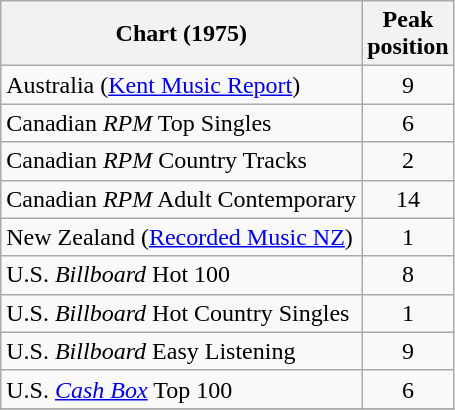<table class="wikitable sortable">
<tr>
<th>Chart (1975)</th>
<th>Peak<br>position</th>
</tr>
<tr>
<td>Australia (<a href='#'>Kent Music Report</a>)</td>
<td align="center">9</td>
</tr>
<tr>
<td>Canadian <em>RPM</em> Top Singles </td>
<td align="center">6</td>
</tr>
<tr>
<td>Canadian <em>RPM</em> Country Tracks </td>
<td align="center">2</td>
</tr>
<tr>
<td>Canadian <em>RPM</em> Adult Contemporary </td>
<td align="center">14</td>
</tr>
<tr>
<td>New Zealand (<a href='#'>Recorded Music NZ</a>)</td>
<td align="center">1</td>
</tr>
<tr>
<td>U.S. <em>Billboard</em> Hot 100</td>
<td align="center">8</td>
</tr>
<tr>
<td>U.S. <em>Billboard</em> Hot Country Singles</td>
<td align="center">1</td>
</tr>
<tr>
<td>U.S. <em>Billboard</em> Easy Listening</td>
<td align="center">9</td>
</tr>
<tr>
<td>U.S. <a href='#'><em>Cash Box</em></a> Top 100 </td>
<td align="center">6</td>
</tr>
<tr>
</tr>
</table>
